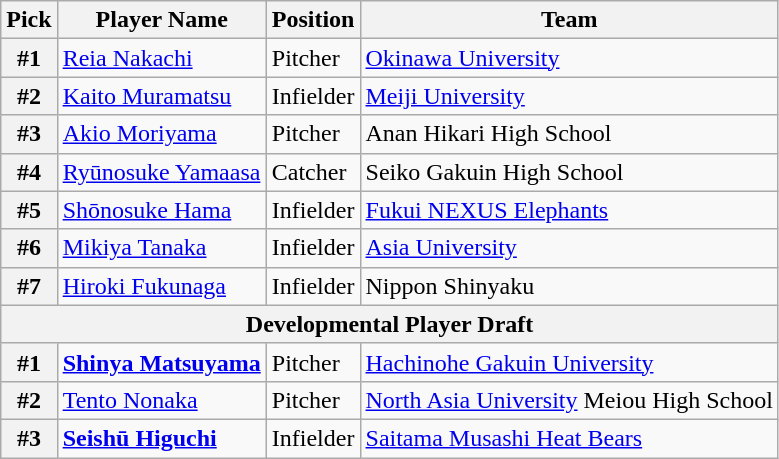<table class="wikitable">
<tr>
<th>Pick</th>
<th>Player Name</th>
<th>Position</th>
<th>Team</th>
</tr>
<tr>
<th>#1</th>
<td><a href='#'>Reia Nakachi</a></td>
<td>Pitcher</td>
<td><a href='#'>Okinawa University</a></td>
</tr>
<tr>
<th>#2</th>
<td><a href='#'>Kaito Muramatsu</a></td>
<td>Infielder</td>
<td><a href='#'>Meiji University</a></td>
</tr>
<tr>
<th>#3</th>
<td><a href='#'>Akio Moriyama</a></td>
<td>Pitcher</td>
<td>Anan Hikari High School</td>
</tr>
<tr>
<th>#4</th>
<td><a href='#'>Ryūnosuke Yamaasa</a></td>
<td>Catcher</td>
<td>Seiko Gakuin High School</td>
</tr>
<tr>
<th>#5</th>
<td><a href='#'>Shōnosuke Hama</a></td>
<td>Infielder</td>
<td><a href='#'>Fukui NEXUS Elephants</a></td>
</tr>
<tr>
<th>#6</th>
<td><a href='#'>Mikiya Tanaka</a></td>
<td>Infielder</td>
<td><a href='#'>Asia University</a></td>
</tr>
<tr>
<th>#7</th>
<td><a href='#'>Hiroki Fukunaga</a></td>
<td>Infielder</td>
<td>Nippon Shinyaku</td>
</tr>
<tr>
<th colspan="5">Developmental Player Draft</th>
</tr>
<tr>
<th>#1</th>
<td><strong><a href='#'>Shinya Matsuyama</a></strong></td>
<td>Pitcher</td>
<td><a href='#'>Hachinohe Gakuin University</a></td>
</tr>
<tr>
<th>#2</th>
<td><a href='#'>Tento Nonaka</a></td>
<td>Pitcher</td>
<td><a href='#'>North Asia University</a> Meiou High School</td>
</tr>
<tr>
<th>#3</th>
<td><strong><a href='#'>Seishū Higuchi</a></strong></td>
<td>Infielder</td>
<td><a href='#'>Saitama Musashi Heat Bears</a></td>
</tr>
</table>
